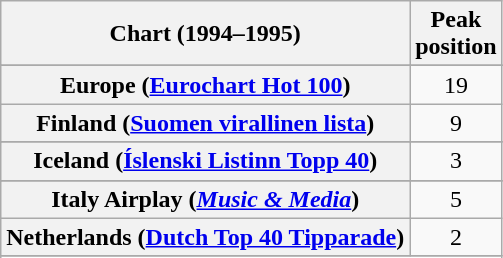<table class="wikitable sortable plainrowheaders" style="text-align:center">
<tr>
<th scope="col">Chart (1994–1995)</th>
<th scope="col">Peak<br>position</th>
</tr>
<tr>
</tr>
<tr>
<th scope="row">Europe (<a href='#'>Eurochart Hot 100</a>)</th>
<td>19</td>
</tr>
<tr>
<th scope="row">Finland (<a href='#'>Suomen virallinen lista</a>)</th>
<td>9</td>
</tr>
<tr>
</tr>
<tr>
</tr>
<tr>
<th scope="row">Iceland (<a href='#'>Íslenski Listinn Topp 40</a>)</th>
<td>3</td>
</tr>
<tr>
</tr>
<tr>
<th scope="row">Italy Airplay (<em><a href='#'>Music & Media</a></em>)</th>
<td>5</td>
</tr>
<tr>
<th scope="row">Netherlands (<a href='#'>Dutch Top 40 Tipparade</a>)</th>
<td>2</td>
</tr>
<tr>
</tr>
<tr>
</tr>
<tr>
</tr>
<tr>
</tr>
<tr>
</tr>
</table>
